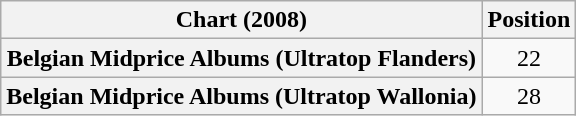<table class="wikitable sortable plainrowheaders" style="text-align:center">
<tr>
<th scope="col">Chart (2008)</th>
<th scope="col">Position</th>
</tr>
<tr>
<th scope="row">Belgian Midprice Albums (Ultratop Flanders)</th>
<td>22</td>
</tr>
<tr>
<th scope="row">Belgian Midprice Albums (Ultratop Wallonia)</th>
<td>28</td>
</tr>
</table>
